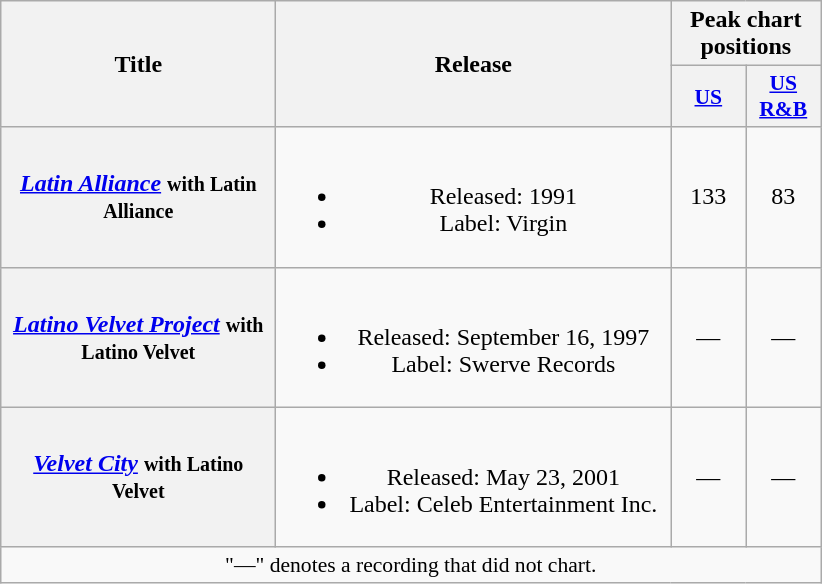<table class="wikitable plainrowheaders" style="text-align:center;">
<tr>
<th scope="col" rowspan="2" style="width:11em;">Title</th>
<th scope="col" rowspan="2" style="width:16em;">Release</th>
<th colspan="2" scope="col">Peak chart positions</th>
</tr>
<tr>
<th scope="col" style="width:3em;font-size:90%;"><a href='#'>US</a><br></th>
<th scope="col" style="width:3em;font-size:90%;"><a href='#'>US<br>R&B</a><br></th>
</tr>
<tr>
<th scope="row"><em><a href='#'>Latin Alliance</a></em> <small>with Latin Alliance</small></th>
<td><br><ul><li>Released: 1991</li><li>Label: Virgin</li></ul></td>
<td>133</td>
<td>83</td>
</tr>
<tr>
<th scope="row"><em><a href='#'>Latino Velvet Project</a></em> <small>with Latino Velvet</small></th>
<td><br><ul><li>Released: September 16, 1997</li><li>Label: Swerve Records</li></ul></td>
<td>—</td>
<td>—</td>
</tr>
<tr>
<th scope="row"><em><a href='#'>Velvet City</a></em> <small>with Latino Velvet</small></th>
<td><br><ul><li>Released: May 23, 2001</li><li>Label: Celeb Entertainment Inc.</li></ul></td>
<td>—</td>
<td>—</td>
</tr>
<tr>
<td colspan="4" style="font-size:90%">"—" denotes a recording that did not chart.</td>
</tr>
</table>
